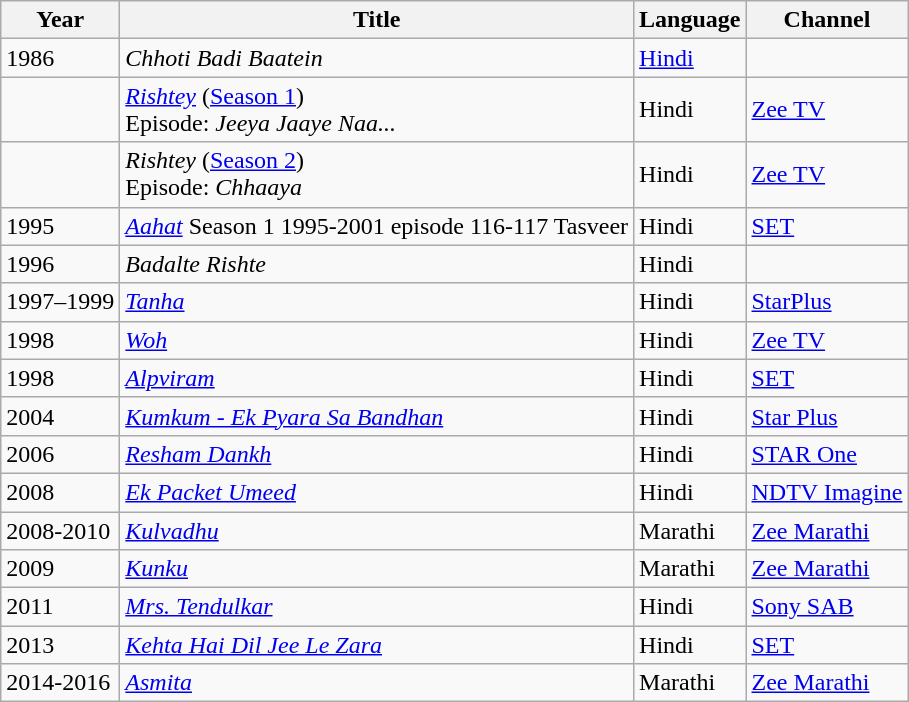<table class="wikitable sortable">
<tr>
<th>Year</th>
<th>Title</th>
<th>Language</th>
<th>Channel</th>
</tr>
<tr>
<td>1986</td>
<td><em>Chhoti Badi Baatein</em></td>
<td><a href='#'>Hindi</a></td>
<td></td>
</tr>
<tr>
<td></td>
<td><em><a href='#'>Rishtey</a></em> (<a href='#'>Season 1</a>) <br> Episode: <em>Jeeya Jaaye Naa...</em></td>
<td>Hindi</td>
<td><a href='#'>Zee TV</a></td>
</tr>
<tr>
<td></td>
<td><em>Rishtey</em> (<a href='#'>Season 2</a>) <br> Episode: <em>Chhaaya</em></td>
<td>Hindi</td>
<td><a href='#'>Zee TV</a></td>
</tr>
<tr>
<td>1995</td>
<td><em><a href='#'>Aahat</a></em> Season 1 1995-2001 episode 116-117 Tasveer</td>
<td>Hindi</td>
<td><a href='#'>SET</a></td>
</tr>
<tr>
<td>1996</td>
<td><em>Badalte Rishte</em></td>
<td>Hindi</td>
<td></td>
</tr>
<tr>
<td>1997–1999</td>
<td><em><a href='#'>Tanha</a></em></td>
<td>Hindi</td>
<td><a href='#'>StarPlus</a></td>
</tr>
<tr>
<td>1998</td>
<td><em><a href='#'>Woh</a></em></td>
<td>Hindi</td>
<td><a href='#'>Zee TV</a></td>
</tr>
<tr>
<td>1998</td>
<td><em><a href='#'>Alpviram</a></em></td>
<td>Hindi</td>
<td><a href='#'>SET</a></td>
</tr>
<tr>
<td>2004</td>
<td><em><a href='#'>Kumkum - Ek Pyara Sa Bandhan</a></em> </td>
<td>Hindi</td>
<td><a href='#'>Star Plus</a></td>
</tr>
<tr>
<td>2006</td>
<td><em><a href='#'>Resham Dankh</a></em> </td>
<td>Hindi</td>
<td><a href='#'>STAR One</a></td>
</tr>
<tr>
<td>2008</td>
<td><em><a href='#'>Ek Packet Umeed</a></em></td>
<td>Hindi</td>
<td><a href='#'>NDTV Imagine</a></td>
</tr>
<tr>
<td>2008-2010</td>
<td><em><a href='#'>Kulvadhu</a></em></td>
<td>Marathi</td>
<td><a href='#'>Zee Marathi</a></td>
</tr>
<tr>
<td>2009</td>
<td><em><a href='#'>Kunku</a></em></td>
<td>Marathi</td>
<td><a href='#'>Zee Marathi</a></td>
</tr>
<tr>
<td>2011</td>
<td><em><a href='#'>Mrs. Tendulkar</a></em></td>
<td>Hindi</td>
<td><a href='#'>Sony SAB</a></td>
</tr>
<tr>
<td>2013</td>
<td><em><a href='#'>Kehta Hai Dil Jee Le Zara</a></em></td>
<td>Hindi</td>
<td><a href='#'>SET</a></td>
</tr>
<tr>
<td>2014-2016</td>
<td><em><a href='#'>Asmita</a></em></td>
<td>Marathi</td>
<td><a href='#'>Zee Marathi</a></td>
</tr>
</table>
